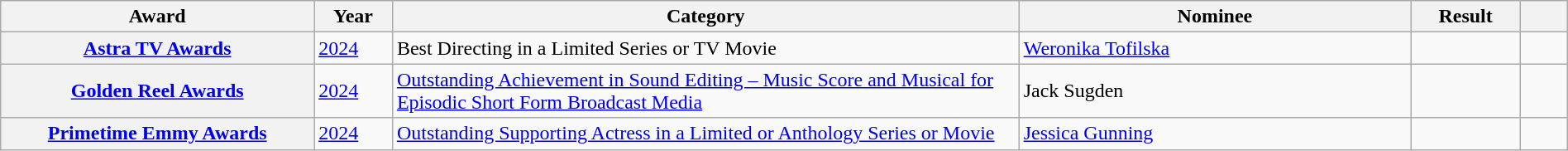<table class="wikitable plainrowheaders sortable" width="100%";">
<tr>
<th scope="col" width="20%" ;">Award</th>
<th scope="col" width="5%" ;">Year</th>
<th scope="col" width="40%";">Category</th>
<th scope="col" width="25%";">Nominee</th>
<th scope="col" width="7%";">Result</th>
<th class="unsortable"></th>
</tr>
<tr>
<th scope="row"><a href='#'>Astra TV Awards</a></th>
<td><a href='#'>2024</a></td>
<td>Best Directing in a Limited Series or TV Movie</td>
<td><a href='#'>Weronika Tofilska</a> </td>
<td></td>
<td align="center"></td>
</tr>
<tr>
<th scope="row"><a href='#'>Golden Reel Awards</a></th>
<td><a href='#'>2024</a></td>
<td><a href='#'>Outstanding Achievement in Sound Editing – Music Score and Musical for Episodic Short Form Broadcast Media</a></td>
<td>Jack Sugden </td>
<td></td>
<td align="center"></td>
</tr>
<tr>
<th scope="row"><a href='#'>Primetime Emmy Awards</a></th>
<td><a href='#'>2024</a></td>
<td><a href='#'>Outstanding Supporting Actress in a Limited or Anthology Series or Movie</a></td>
<td><a href='#'>Jessica Gunning</a> </td>
<td></td>
<td align="center"></td>
</tr>
</table>
